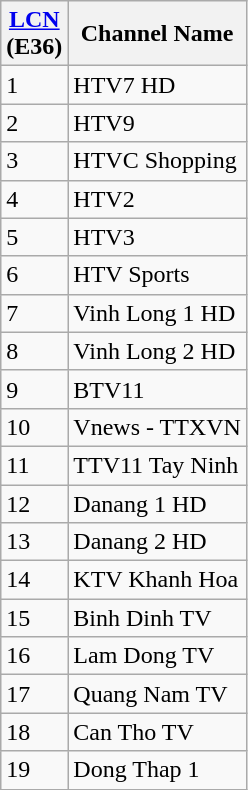<table class=wikitable>
<tr>
<th><a href='#'>LCN</a> <br> (E36)</th>
<th>Channel Name</th>
</tr>
<tr>
<td>1</td>
<td>HTV7 HD</td>
</tr>
<tr>
<td>2</td>
<td>HTV9</td>
</tr>
<tr>
<td>3</td>
<td>HTVC Shopping</td>
</tr>
<tr>
<td>4</td>
<td>HTV2</td>
</tr>
<tr>
<td>5</td>
<td>HTV3</td>
</tr>
<tr>
<td>6</td>
<td>HTV Sports</td>
</tr>
<tr>
<td>7</td>
<td>Vinh Long 1 HD</td>
</tr>
<tr>
<td>8</td>
<td>Vinh Long 2 HD</td>
</tr>
<tr>
<td>9</td>
<td>BTV11</td>
</tr>
<tr>
<td>10</td>
<td>Vnews - TTXVN</td>
</tr>
<tr>
<td>11</td>
<td>TTV11 Tay Ninh</td>
</tr>
<tr>
<td>12</td>
<td>Danang 1 HD</td>
</tr>
<tr>
<td>13</td>
<td>Danang 2 HD</td>
</tr>
<tr>
<td>14</td>
<td>KTV Khanh Hoa</td>
</tr>
<tr>
<td>15</td>
<td>Binh Dinh TV</td>
</tr>
<tr>
<td>16</td>
<td>Lam Dong TV</td>
</tr>
<tr>
<td>17</td>
<td>Quang Nam TV</td>
</tr>
<tr>
<td>18</td>
<td>Can Tho TV</td>
</tr>
<tr>
<td>19</td>
<td>Dong Thap 1</td>
</tr>
</table>
